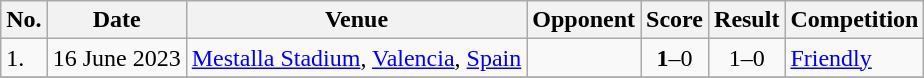<table class="wikitable">
<tr>
<th>No.</th>
<th>Date</th>
<th>Venue</th>
<th>Opponent</th>
<th>Score</th>
<th>Result</th>
<th>Competition</th>
</tr>
<tr>
<td>1.</td>
<td>16 June 2023</td>
<td><a href='#'>Mestalla Stadium</a>, <a href='#'>Valencia</a>, <a href='#'>Spain</a></td>
<td></td>
<td align=center><strong>1</strong>–0</td>
<td align=center>1–0</td>
<td><a href='#'>Friendly</a></td>
</tr>
<tr>
</tr>
</table>
